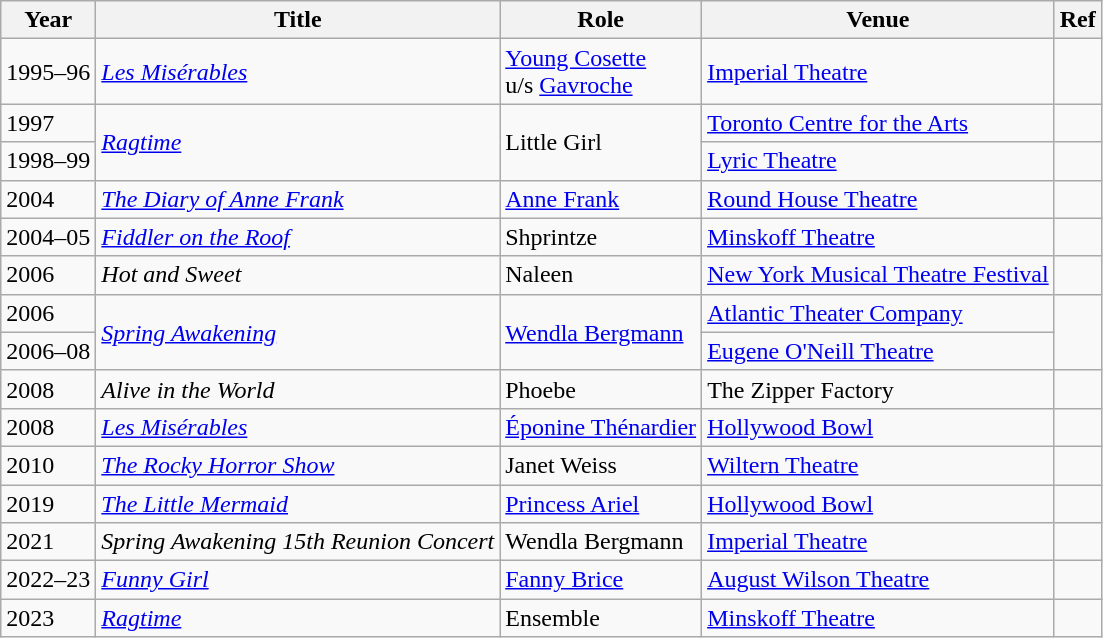<table class="wikitable sortable">
<tr>
<th>Year</th>
<th>Title</th>
<th>Role</th>
<th>Venue</th>
<th class="unsortable">Ref</th>
</tr>
<tr>
<td>1995–96</td>
<td><em><a href='#'>Les Misérables</a></em></td>
<td><a href='#'>Young Cosette</a><br>u/s <a href='#'>Gavroche</a></td>
<td><a href='#'>Imperial Theatre</a></td>
<td></td>
</tr>
<tr>
<td>1997</td>
<td rowspan="2"><em><a href='#'>Ragtime</a></em></td>
<td rowspan="2">Little Girl</td>
<td><a href='#'>Toronto Centre for the Arts</a></td>
<td></td>
</tr>
<tr>
<td>1998–99</td>
<td><a href='#'>Lyric Theatre</a></td>
<td></td>
</tr>
<tr>
<td>2004</td>
<td><em><a href='#'>The Diary of Anne Frank</a></em></td>
<td><a href='#'>Anne Frank</a></td>
<td><a href='#'>Round House Theatre</a></td>
<td></td>
</tr>
<tr>
<td>2004–05</td>
<td><em><a href='#'>Fiddler on the Roof</a></em></td>
<td>Shprintze</td>
<td><a href='#'>Minskoff Theatre</a></td>
<td></td>
</tr>
<tr>
<td>2006</td>
<td><em>Hot and Sweet</em></td>
<td>Naleen</td>
<td><a href='#'>New York Musical Theatre Festival</a></td>
<td></td>
</tr>
<tr>
<td>2006</td>
<td rowspan="2"><em><a href='#'>Spring Awakening</a></em></td>
<td rowspan="2"><a href='#'>Wendla Bergmann</a></td>
<td><a href='#'>Atlantic Theater Company</a></td>
<td rowspan="2"></td>
</tr>
<tr>
<td>2006–08</td>
<td><a href='#'>Eugene O'Neill Theatre</a></td>
</tr>
<tr>
<td>2008</td>
<td><em>Alive in the World</em></td>
<td>Phoebe</td>
<td>The Zipper Factory</td>
<td></td>
</tr>
<tr>
<td>2008</td>
<td><em><a href='#'>Les Misérables</a></em></td>
<td><a href='#'>Éponine Thénardier</a></td>
<td><a href='#'>Hollywood Bowl</a></td>
<td></td>
</tr>
<tr>
<td>2010</td>
<td><em><a href='#'>The Rocky Horror Show</a></em></td>
<td>Janet Weiss</td>
<td><a href='#'>Wiltern Theatre</a></td>
<td></td>
</tr>
<tr>
<td>2019</td>
<td><em><a href='#'>The Little Mermaid</a></em></td>
<td><a href='#'>Princess Ariel</a></td>
<td><a href='#'>Hollywood Bowl</a></td>
<td></td>
</tr>
<tr>
<td>2021</td>
<td><em>Spring Awakening 15th Reunion Concert</em></td>
<td>Wendla Bergmann</td>
<td><a href='#'>Imperial Theatre</a></td>
<td></td>
</tr>
<tr>
<td>2022–23</td>
<td><em><a href='#'>Funny Girl</a></em></td>
<td><a href='#'>Fanny Brice</a></td>
<td><a href='#'>August Wilson Theatre</a></td>
<td></td>
</tr>
<tr>
<td>2023</td>
<td><em><a href='#'>Ragtime</a></em></td>
<td>Ensemble</td>
<td><a href='#'>Minskoff Theatre</a></td>
<td></td>
</tr>
</table>
